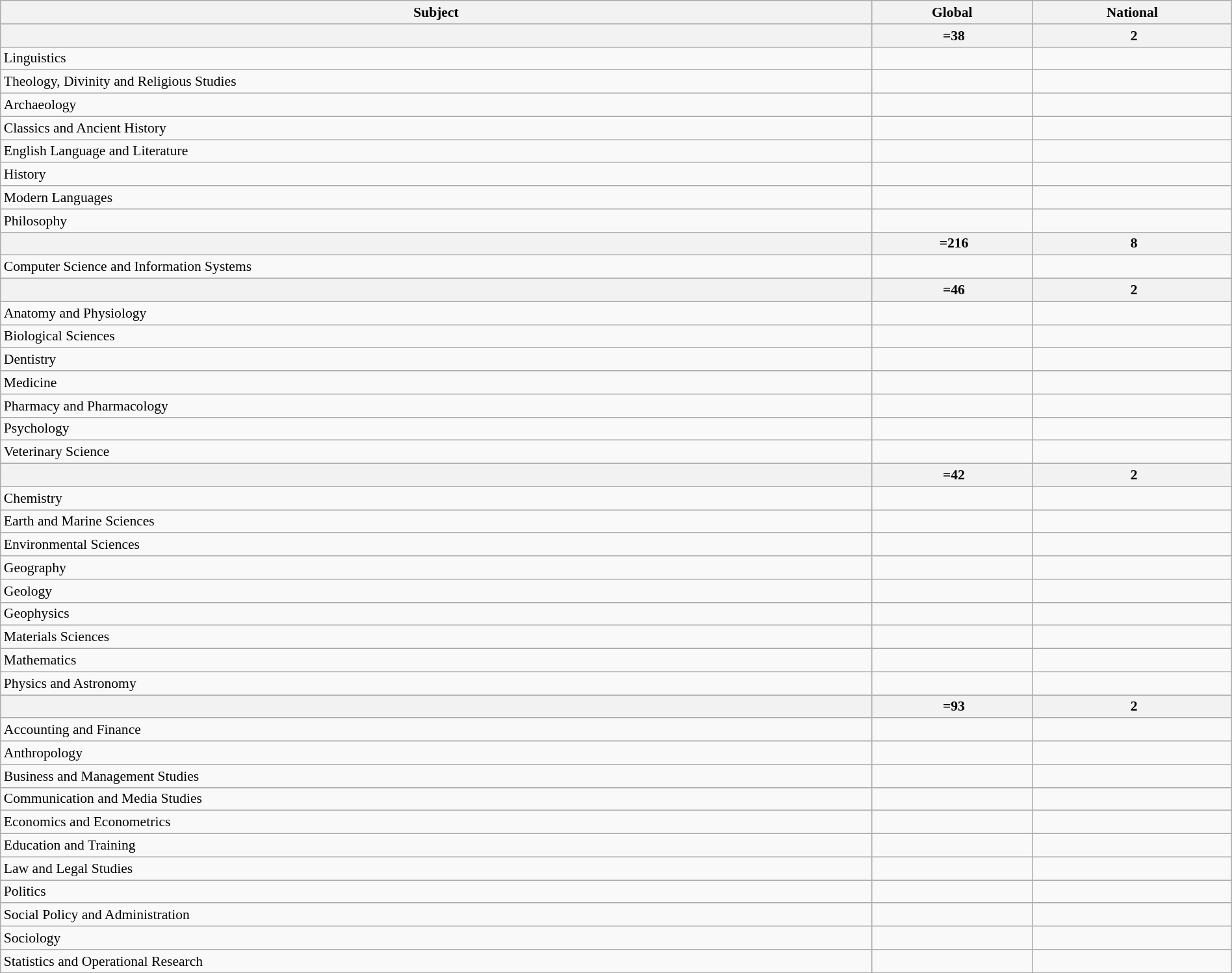<table class="wikitable sortable" style="width: 100%; font-size: 90%">
<tr>
<th>Subject</th>
<th>Global</th>
<th>National</th>
</tr>
<tr>
<th></th>
<th data-sort-value="38"> =38</th>
<th data-sort-value="2"> 2</th>
</tr>
<tr>
<td>Linguistics</td>
<td data-sort-value="65"></td>
<td data-sort-value="2–3"></td>
</tr>
<tr>
<td>Theology, Divinity and Religious Studies</td>
<td data-sort-value="24"></td>
<td data-sort-value="4"></td>
</tr>
<tr>
<td>Archaeology</td>
<td data-sort-value="36"></td>
<td data-sort-value="5"></td>
</tr>
<tr>
<td>Classics and Ancient History</td>
<td data-sort-value="8"></td>
<td data-sort-value="3"></td>
</tr>
<tr>
<td>English Language and Literature</td>
<td data-sort-value="59"></td>
<td data-sort-value="3"></td>
</tr>
<tr>
<td>History</td>
<td data-sort-value="27"></td>
<td data-sort-value="2"></td>
</tr>
<tr>
<td>Modern Languages</td>
<td data-sort-value="45"></td>
<td data-sort-value="3"></td>
</tr>
<tr>
<td>Philosophy</td>
<td data-sort-value="6"></td>
<td data-sort-value="1"></td>
</tr>
<tr>
<th></th>
<th data-sort-value="216"> =216</th>
<th data-sort-value="8"> 8</th>
</tr>
<tr>
<td>Computer Science and Information Systems</td>
<td data-sort-value="90"></td>
<td data-sort-value="3"></td>
</tr>
<tr>
<th></th>
<th data-sort-value="46"> =46</th>
<th data-sort-value="2"> 2</th>
</tr>
<tr>
<td>Anatomy and Physiology</td>
<td data-sort-value="37"></td>
<td data-sort-value="1"></td>
</tr>
<tr>
<td>Biological Sciences</td>
<td data-sort-value="26"></td>
<td data-sort-value="1"></td>
</tr>
<tr>
<td>Dentistry</td>
<td data-sort-value="51–100"></td>
<td data-sort-value="1–4"></td>
</tr>
<tr>
<td>Medicine</td>
<td data-sort-value="38"></td>
<td data-sort-value="2"></td>
</tr>
<tr>
<td>Pharmacy and Pharmacology</td>
<td data-sort-value="55"></td>
<td data-sort-value="2"></td>
</tr>
<tr>
<td>Psychology</td>
<td data-sort-value="47"></td>
<td data-sort-value="1"></td>
</tr>
<tr>
<td>Veterinary Science</td>
<td data-sort-value="39"></td>
<td data-sort-value="1"></td>
</tr>
<tr>
<th></th>
<th data-sort-value="42"> =42</th>
<th data-sort-value="2"> 2</th>
</tr>
<tr>
<td>Chemistry</td>
<td data-sort-value="48"></td>
<td data-sort-value="3"></td>
</tr>
<tr>
<td>Earth and Marine Sciences</td>
<td data-sort-value="51–100"></td>
<td data-sort-value="1–7"></td>
</tr>
<tr>
<td>Environmental Sciences</td>
<td data-sort-value="151–200"></td>
<td data-sort-value="7–11"></td>
</tr>
<tr>
<td>Geography</td>
<td data-sort-value="101–150"></td>
<td data-sort-value="3–6"></td>
</tr>
<tr>
<td>Geology</td>
<td data-sort-value="51–100"></td>
<td data-sort-value="1–6"></td>
</tr>
<tr>
<td>Geophysics</td>
<td data-sort-value="51–100"></td>
<td data-sort-value="1–7"></td>
</tr>
<tr>
<td>Materials Sciences</td>
<td data-sort-value="101–150"></td>
<td data-sort-value="7–8"></td>
</tr>
<tr>
<td>Mathematics</td>
<td data-sort-value="114"></td>
<td data-sort-value="5"></td>
</tr>
<tr>
<td>Physics and Astronomy</td>
<td data-sort-value="32"></td>
<td data-sort-value="3"></td>
</tr>
<tr>
<th></th>
<th data-sort-value="93"> =93</th>
<th data-sort-value="2"> 2</th>
</tr>
<tr>
<td>Accounting and Finance</td>
<td data-sort-value="92"></td>
<td data-sort-value="2"></td>
</tr>
<tr>
<td>Anthropology</td>
<td data-sort-value="51–100"></td>
<td data-sort-value="2–5"></td>
</tr>
<tr>
<td>Business and Management Studies</td>
<td data-sort-value="151–200"></td>
<td data-sort-value="4"></td>
</tr>
<tr>
<td>Communication and Media Studies</td>
<td data-sort-value="23"></td>
<td data-sort-value="1"></td>
</tr>
<tr>
<td>Economics and Econometrics</td>
<td data-sort-value="41"></td>
<td data-sort-value="1"></td>
</tr>
<tr>
<td>Education and Training</td>
<td data-sort-value="101–150"></td>
<td data-sort-value="2–4"></td>
</tr>
<tr>
<td>Law and Legal Studies</td>
<td data-sort-value="43"></td>
<td data-sort-value="1"></td>
</tr>
<tr>
<td>Politics</td>
<td data-sort-value="51–100"></td>
<td data-sort-value="2–4"></td>
</tr>
<tr>
<td>Social Policy and Administration</td>
<td data-sort-value="101–130"></td>
<td data-sort-value="4"></td>
</tr>
<tr>
<td>Sociology</td>
<td data-sort-value="77"></td>
<td data-sort-value="3"></td>
</tr>
<tr>
<td>Statistics and Operational Research</td>
<td data-sort-value="51–100"></td>
<td data-sort-value="3–5"></td>
</tr>
<tr>
</tr>
</table>
